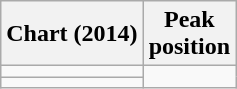<table class="wikitable">
<tr>
<th>Chart (2014)</th>
<th>Peak<br>position</th>
</tr>
<tr>
<td></td>
</tr>
<tr>
<td></td>
</tr>
</table>
